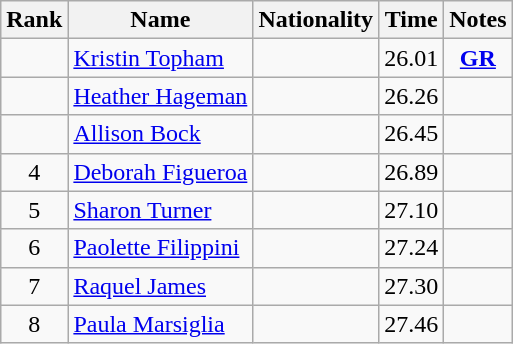<table class="wikitable sortable" style="text-align:center">
<tr>
<th>Rank</th>
<th>Name</th>
<th>Nationality</th>
<th>Time</th>
<th>Notes</th>
</tr>
<tr>
<td></td>
<td align=left><a href='#'>Kristin Topham</a></td>
<td align=left></td>
<td>26.01</td>
<td><strong><a href='#'>GR</a></strong></td>
</tr>
<tr>
<td></td>
<td align=left><a href='#'>Heather Hageman</a></td>
<td align=left></td>
<td>26.26</td>
<td></td>
</tr>
<tr>
<td></td>
<td align=left><a href='#'>Allison Bock</a></td>
<td align=left></td>
<td>26.45</td>
<td></td>
</tr>
<tr>
<td>4</td>
<td align=left><a href='#'>Deborah Figueroa</a></td>
<td align=left></td>
<td>26.89</td>
<td></td>
</tr>
<tr>
<td>5</td>
<td align=left><a href='#'>Sharon Turner</a></td>
<td align=left></td>
<td>27.10</td>
<td></td>
</tr>
<tr>
<td>6</td>
<td align=left><a href='#'>Paolette Filippini</a></td>
<td align=left></td>
<td>27.24</td>
<td></td>
</tr>
<tr>
<td>7</td>
<td align=left><a href='#'>Raquel James</a></td>
<td align=left></td>
<td>27.30</td>
<td></td>
</tr>
<tr>
<td>8</td>
<td align=left><a href='#'>Paula Marsiglia</a></td>
<td align=left></td>
<td>27.46</td>
<td></td>
</tr>
</table>
